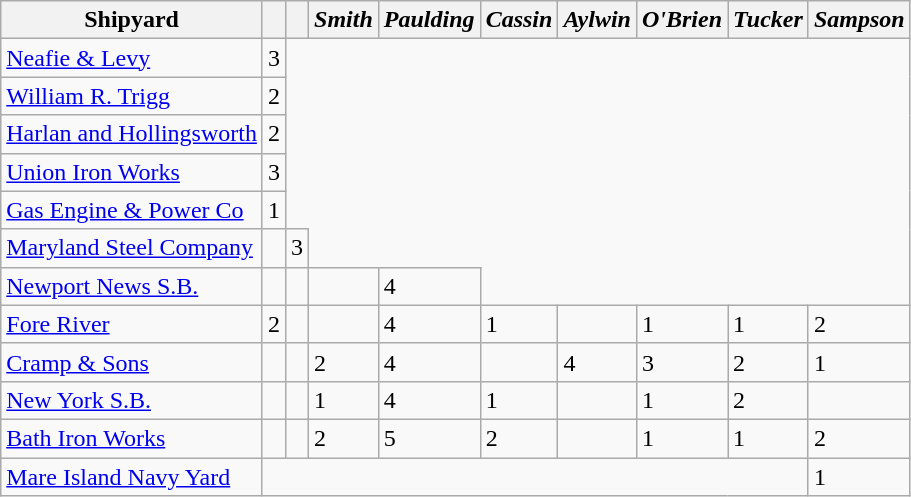<table class="wikitable mw-collapsible mw-collapsed">
<tr>
<th>Shipyard</th>
<th></th>
<th></th>
<th><em>Smith</em></th>
<th><em>Paulding</em></th>
<th><em>Cassin</em></th>
<th><em>Aylwin</em></th>
<th><em>O'Brien</em></th>
<th><em>Tucker</em></th>
<th><em>Sampson</em></th>
</tr>
<tr>
<td><a href='#'>Neafie & Levy</a></td>
<td>3</td>
</tr>
<tr>
<td><a href='#'>William R. Trigg</a></td>
<td>2</td>
</tr>
<tr>
<td><a href='#'>Harlan and Hollingsworth</a></td>
<td>2</td>
</tr>
<tr>
<td><a href='#'>Union Iron Works</a></td>
<td>3</td>
</tr>
<tr>
<td><a href='#'>Gas Engine & Power Co</a></td>
<td>1</td>
</tr>
<tr>
<td><a href='#'>Maryland Steel Company</a></td>
<td></td>
<td>3</td>
</tr>
<tr>
<td><a href='#'>Newport News S.B.</a></td>
<td></td>
<td></td>
<td></td>
<td>4</td>
</tr>
<tr>
<td><a href='#'>Fore River</a></td>
<td>2</td>
<td></td>
<td></td>
<td>4</td>
<td>1</td>
<td></td>
<td>1</td>
<td>1</td>
<td>2</td>
</tr>
<tr>
<td><a href='#'>Cramp & Sons</a></td>
<td></td>
<td></td>
<td>2</td>
<td>4</td>
<td></td>
<td>4</td>
<td>3</td>
<td>2</td>
<td>1</td>
</tr>
<tr>
<td><a href='#'>New York S.B.</a></td>
<td></td>
<td></td>
<td>1</td>
<td>4</td>
<td>1</td>
<td></td>
<td>1</td>
<td>2</td>
</tr>
<tr>
<td><a href='#'>Bath Iron Works</a></td>
<td></td>
<td></td>
<td>2</td>
<td>5</td>
<td>2</td>
<td></td>
<td>1</td>
<td>1</td>
<td>2</td>
</tr>
<tr>
<td><a href='#'>Mare Island Navy Yard</a></td>
<td colspan=8></td>
<td>1</td>
</tr>
</table>
